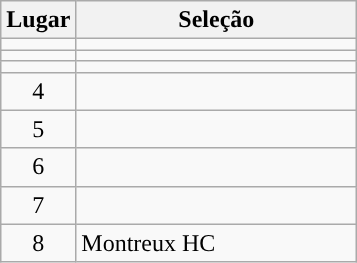<table class="wikitable" style="text-align: center;">
<tr>
<th width=40>Lugar</th>
<th width=180>Seleção</th>
</tr>
<tr align=center>
<td></td>
<td align="left"><strong></strong></td>
</tr>
<tr align=center>
<td></td>
<td align="left"></td>
</tr>
<tr align=center>
<td></td>
<td align="left"></td>
</tr>
<tr align=center>
<td>4</td>
<td style="text-align:left;"></td>
</tr>
<tr align=center>
<td>5</td>
<td style="text-align:left;"></td>
</tr>
<tr align=center>
<td>6</td>
<td style="text-align:left;"></td>
</tr>
<tr align=center>
<td>7</td>
<td style="text-align:left;"></td>
</tr>
<tr align=center>
<td>8</td>
<td style="text-align:left;"> Montreux HC</td>
</tr>
</table>
